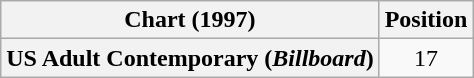<table class="wikitable plainrowheaders" style="text-align:center;">
<tr>
<th scope="col">Chart (1997)</th>
<th scope="col">Position</th>
</tr>
<tr>
<th scope="row">US Adult Contemporary (<em>Billboard</em>)</th>
<td>17</td>
</tr>
</table>
